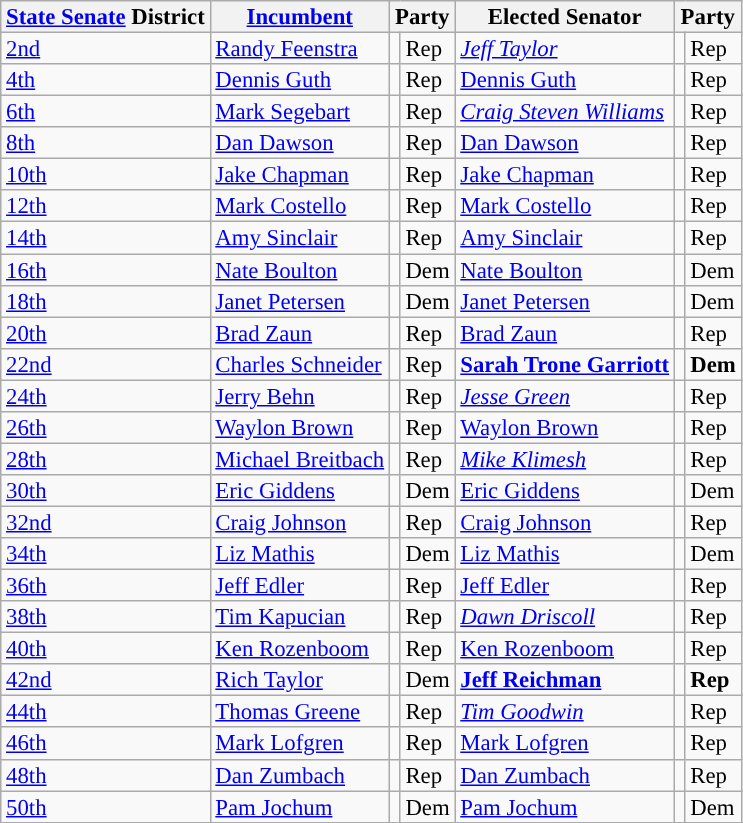<table class="sortable wikitable" style="font-size:95%;line-height:14px;">
<tr>
<th class="unsortable"><a href='#'>State Senate</a> District</th>
<th class="unsortable"><a href='#'>Incumbent</a></th>
<th colspan="2">Party</th>
<th class="unsortable">Elected Senator</th>
<th colspan="2">Party</th>
</tr>
<tr>
<td><a href='#'>2nd</a></td>
<td><a href='#'>Randy Feenstra</a></td>
<td style="background:"></td>
<td>Rep</td>
<td><em><a href='#'>Jeff Taylor</a></em></td>
<td style="background:"></td>
<td>Rep</td>
</tr>
<tr>
<td><a href='#'>4th</a></td>
<td><a href='#'>Dennis Guth</a></td>
<td style="background:"></td>
<td>Rep</td>
<td><a href='#'>Dennis Guth</a></td>
<td style="background:"></td>
<td>Rep</td>
</tr>
<tr>
<td><a href='#'>6th</a></td>
<td><a href='#'>Mark Segebart</a></td>
<td style="background:"></td>
<td>Rep</td>
<td><em><a href='#'>Craig Steven Williams</a></em></td>
<td style="background:"></td>
<td>Rep</td>
</tr>
<tr>
<td><a href='#'>8th</a></td>
<td><a href='#'>Dan Dawson</a></td>
<td style="background:"></td>
<td>Rep</td>
<td><a href='#'>Dan Dawson</a></td>
<td style="background:"></td>
<td>Rep</td>
</tr>
<tr>
<td><a href='#'>10th</a></td>
<td><a href='#'>Jake Chapman</a></td>
<td style="background:"></td>
<td>Rep</td>
<td><a href='#'>Jake Chapman</a></td>
<td style="background:"></td>
<td>Rep</td>
</tr>
<tr>
<td><a href='#'>12th</a></td>
<td><a href='#'>Mark Costello</a></td>
<td style="background:"></td>
<td>Rep</td>
<td><a href='#'>Mark Costello</a></td>
<td style="background:"></td>
<td>Rep</td>
</tr>
<tr>
<td><a href='#'>14th</a></td>
<td><a href='#'>Amy Sinclair</a></td>
<td style="background:"></td>
<td>Rep</td>
<td><a href='#'>Amy Sinclair</a></td>
<td style="background:"></td>
<td>Rep</td>
</tr>
<tr>
<td><a href='#'>16th</a></td>
<td><a href='#'>Nate Boulton</a></td>
<td style="background:"></td>
<td>Dem</td>
<td><a href='#'>Nate Boulton</a></td>
<td style="background:"></td>
<td>Dem</td>
</tr>
<tr>
<td><a href='#'>18th</a></td>
<td><a href='#'>Janet Petersen</a></td>
<td style="background:"></td>
<td>Dem</td>
<td><a href='#'>Janet Petersen</a></td>
<td style="background:"></td>
<td>Dem</td>
</tr>
<tr>
<td><a href='#'>20th</a></td>
<td><a href='#'>Brad Zaun</a></td>
<td style="background:"></td>
<td>Rep</td>
<td><a href='#'>Brad Zaun</a></td>
<td style="background:"></td>
<td>Rep</td>
</tr>
<tr>
<td><a href='#'>22nd</a></td>
<td><a href='#'>Charles Schneider</a></td>
<td style="background:"></td>
<td>Rep</td>
<td><strong><a href='#'>Sarah Trone Garriott</a></strong></td>
<td style="background:"></td>
<td><strong>Dem</strong></td>
</tr>
<tr>
<td><a href='#'>24th</a></td>
<td><a href='#'>Jerry Behn</a></td>
<td style="background:"></td>
<td>Rep</td>
<td><em><a href='#'>Jesse Green</a></em></td>
<td style="background:"></td>
<td>Rep</td>
</tr>
<tr>
<td><a href='#'>26th</a></td>
<td><a href='#'>Waylon Brown</a></td>
<td style="background:"></td>
<td>Rep</td>
<td><a href='#'>Waylon Brown</a></td>
<td style="background:"></td>
<td>Rep</td>
</tr>
<tr>
<td><a href='#'>28th</a></td>
<td><a href='#'>Michael Breitbach</a></td>
<td style="background:"></td>
<td>Rep</td>
<td><em><a href='#'>Mike Klimesh</a></em></td>
<td style="background:"></td>
<td>Rep</td>
</tr>
<tr>
<td><a href='#'>30th</a></td>
<td><a href='#'>Eric Giddens</a></td>
<td style="background:"></td>
<td>Dem</td>
<td><a href='#'>Eric Giddens</a></td>
<td style="background:"></td>
<td>Dem</td>
</tr>
<tr>
<td><a href='#'>32nd</a></td>
<td><a href='#'>Craig Johnson</a></td>
<td style="background:"></td>
<td>Rep</td>
<td><a href='#'>Craig Johnson</a></td>
<td style="background:"></td>
<td>Rep</td>
</tr>
<tr>
<td><a href='#'>34th</a></td>
<td><a href='#'>Liz Mathis</a></td>
<td style="background:"></td>
<td>Dem</td>
<td><a href='#'>Liz Mathis</a></td>
<td style="background:"></td>
<td>Dem</td>
</tr>
<tr>
<td><a href='#'>36th</a></td>
<td><a href='#'>Jeff Edler</a></td>
<td style="background:"></td>
<td>Rep</td>
<td><a href='#'>Jeff Edler</a></td>
<td style="background:"></td>
<td>Rep</td>
</tr>
<tr>
<td><a href='#'>38th</a></td>
<td><a href='#'>Tim Kapucian</a></td>
<td style="background:"></td>
<td>Rep</td>
<td><em><a href='#'>Dawn Driscoll</a></em></td>
<td style="background:"></td>
<td>Rep</td>
</tr>
<tr>
<td><a href='#'>40th</a></td>
<td><a href='#'>Ken Rozenboom</a></td>
<td style="background:"></td>
<td>Rep</td>
<td><a href='#'>Ken Rozenboom</a></td>
<td style="background:"></td>
<td>Rep</td>
</tr>
<tr>
<td><a href='#'>42nd</a></td>
<td><a href='#'>Rich Taylor</a></td>
<td style="background:"></td>
<td>Dem</td>
<td><strong><a href='#'>Jeff Reichman</a></strong></td>
<td style="background:"></td>
<td><strong>Rep</strong></td>
</tr>
<tr>
<td><a href='#'>44th</a></td>
<td><a href='#'>Thomas Greene</a></td>
<td style="background:"></td>
<td>Rep</td>
<td><em><a href='#'>Tim Goodwin</a></em></td>
<td style="background:"></td>
<td>Rep</td>
</tr>
<tr>
<td><a href='#'>46th</a></td>
<td><a href='#'>Mark Lofgren</a></td>
<td style="background:"></td>
<td>Rep</td>
<td><a href='#'>Mark Lofgren</a></td>
<td style="background:"></td>
<td>Rep</td>
</tr>
<tr>
<td><a href='#'>48th</a></td>
<td><a href='#'>Dan Zumbach</a></td>
<td style="background:"></td>
<td>Rep</td>
<td><a href='#'>Dan Zumbach</a></td>
<td style="background:"></td>
<td>Rep</td>
</tr>
<tr>
<td><a href='#'>50th</a></td>
<td><a href='#'>Pam Jochum</a></td>
<td style="background:"></td>
<td>Dem</td>
<td><a href='#'>Pam Jochum</a></td>
<td style="background:"></td>
<td>Dem</td>
</tr>
<tr>
</tr>
</table>
